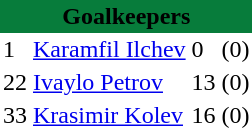<table class="toccolours" border="0" cellpadding="2" cellspacing="0" align=left style="margin:0.5em;">
<tr>
<th colspan="4" align="center" bgcolor="#077C3B"><span>Goalkeepers</span></th>
</tr>
<tr>
<td>1</td>
<td> <a href='#'>Karamfil Ilchev</a></td>
<td>0</td>
<td>(0)</td>
</tr>
<tr>
<td>22</td>
<td> <a href='#'>Ivaylo Petrov</a></td>
<td>13</td>
<td>(0)</td>
</tr>
<tr>
<td>33</td>
<td> <a href='#'>Krasimir Kolev</a></td>
<td>16</td>
<td>(0)</td>
</tr>
<tr>
</tr>
</table>
